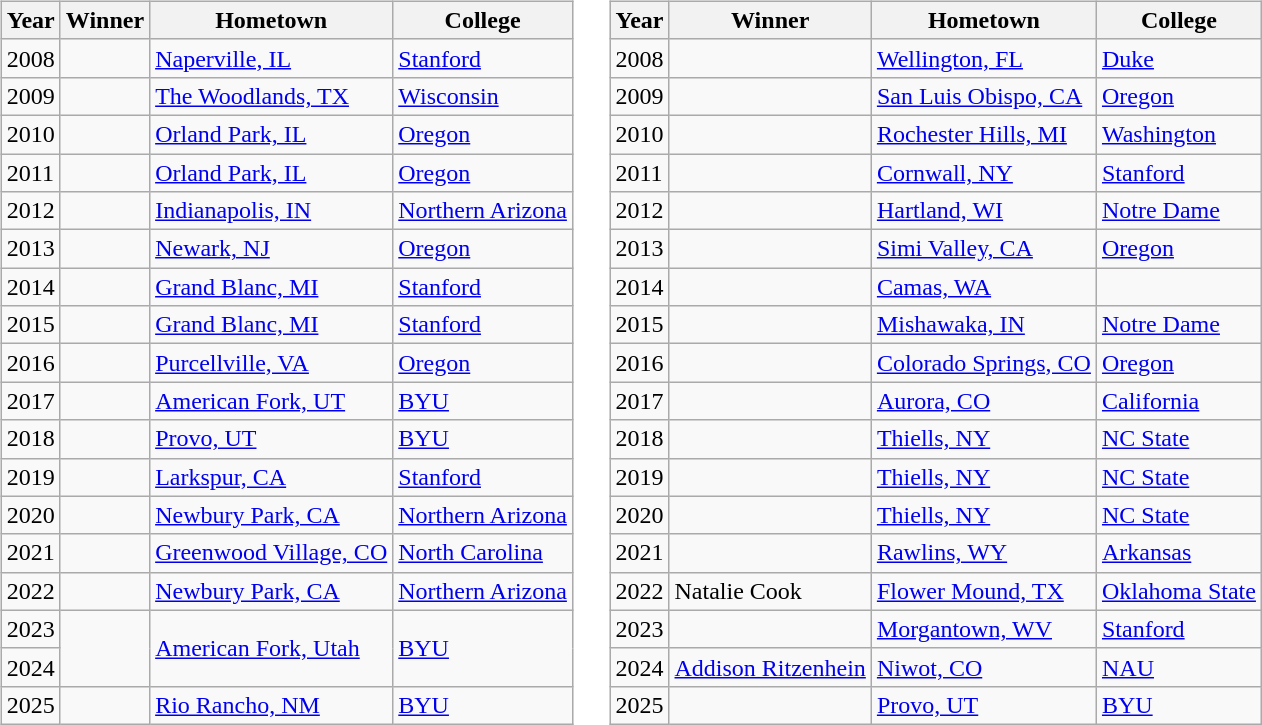<table>
<tr valign="top">
<td><br><table class="wikitable sortable">
<tr>
<th>Year</th>
<th>Winner</th>
<th>Hometown</th>
<th>College</th>
</tr>
<tr>
<td>2008</td>
<td></td>
<td><a href='#'>Naperville, IL</a></td>
<td><a href='#'>Stanford</a></td>
</tr>
<tr>
<td>2009</td>
<td></td>
<td><a href='#'>The Woodlands, TX</a></td>
<td><a href='#'>Wisconsin</a></td>
</tr>
<tr>
<td>2010</td>
<td></td>
<td><a href='#'>Orland Park, IL</a></td>
<td><a href='#'>Oregon</a></td>
</tr>
<tr>
<td>2011</td>
<td></td>
<td><a href='#'>Orland Park, IL</a></td>
<td><a href='#'>Oregon</a></td>
</tr>
<tr>
<td>2012</td>
<td></td>
<td><a href='#'>Indianapolis, IN</a></td>
<td><a href='#'>Northern Arizona</a></td>
</tr>
<tr>
<td>2013</td>
<td></td>
<td><a href='#'>Newark, NJ</a></td>
<td><a href='#'>Oregon</a></td>
</tr>
<tr>
<td>2014</td>
<td></td>
<td><a href='#'>Grand Blanc, MI</a></td>
<td><a href='#'>Stanford</a></td>
</tr>
<tr>
<td>2015</td>
<td></td>
<td><a href='#'>Grand Blanc, MI</a></td>
<td><a href='#'>Stanford</a></td>
</tr>
<tr>
<td>2016</td>
<td></td>
<td><a href='#'>Purcellville, VA</a></td>
<td><a href='#'>Oregon</a></td>
</tr>
<tr>
<td>2017</td>
<td></td>
<td><a href='#'>American Fork, UT</a></td>
<td><a href='#'>BYU</a></td>
</tr>
<tr>
<td>2018</td>
<td></td>
<td><a href='#'>Provo, UT</a></td>
<td><a href='#'>BYU</a></td>
</tr>
<tr>
<td>2019</td>
<td></td>
<td><a href='#'>Larkspur, CA</a></td>
<td><a href='#'>Stanford</a></td>
</tr>
<tr>
<td>2020</td>
<td></td>
<td><a href='#'>Newbury Park, CA</a></td>
<td><a href='#'>Northern Arizona</a></td>
</tr>
<tr>
<td>2021</td>
<td></td>
<td><a href='#'>Greenwood Village, CO</a></td>
<td><a href='#'>North Carolina</a></td>
</tr>
<tr>
<td>2022</td>
<td></td>
<td><a href='#'>Newbury Park, CA</a></td>
<td><a href='#'>Northern Arizona</a></td>
</tr>
<tr>
<td>2023</td>
<td rowspan="2"></td>
<td rowspan="2"><a href='#'>American Fork, Utah</a></td>
<td rowspan="2"><a href='#'>BYU</a></td>
</tr>
<tr>
<td>2024</td>
</tr>
<tr>
<td>2025</td>
<td></td>
<td><a href='#'>Rio Rancho, NM</a></td>
<td><a href='#'>BYU</a></td>
</tr>
</table>
</td>
<td></td>
<td><br><table class="wikitable sortable">
<tr>
<th>Year</th>
<th>Winner</th>
<th>Hometown</th>
<th>College</th>
</tr>
<tr>
<td>2008</td>
<td></td>
<td><a href='#'>Wellington, FL</a></td>
<td><a href='#'>Duke</a></td>
</tr>
<tr>
<td>2009</td>
<td></td>
<td><a href='#'>San Luis Obispo, CA</a></td>
<td><a href='#'>Oregon</a></td>
</tr>
<tr>
<td>2010</td>
<td></td>
<td><a href='#'>Rochester Hills, MI</a></td>
<td><a href='#'>Washington</a></td>
</tr>
<tr>
<td>2011</td>
<td></td>
<td><a href='#'>Cornwall, NY</a></td>
<td><a href='#'>Stanford</a></td>
</tr>
<tr>
<td>2012</td>
<td></td>
<td><a href='#'>Hartland, WI</a></td>
<td><a href='#'>Notre Dame</a></td>
</tr>
<tr>
<td>2013</td>
<td></td>
<td><a href='#'>Simi Valley, CA</a></td>
<td><a href='#'>Oregon</a></td>
</tr>
<tr>
<td>2014</td>
<td></td>
<td><a href='#'>Camas, WA</a></td>
<td></td>
</tr>
<tr>
<td>2015</td>
<td></td>
<td><a href='#'>Mishawaka, IN</a></td>
<td><a href='#'>Notre Dame</a></td>
</tr>
<tr>
<td>2016</td>
<td></td>
<td><a href='#'>Colorado Springs, CO</a></td>
<td><a href='#'>Oregon</a></td>
</tr>
<tr>
<td>2017</td>
<td></td>
<td><a href='#'>Aurora, CO</a></td>
<td><a href='#'>California</a></td>
</tr>
<tr>
<td>2018</td>
<td></td>
<td><a href='#'>Thiells, NY</a></td>
<td><a href='#'>NC State</a></td>
</tr>
<tr>
<td>2019</td>
<td></td>
<td><a href='#'>Thiells, NY</a></td>
<td><a href='#'>NC State</a></td>
</tr>
<tr>
<td>2020</td>
<td></td>
<td><a href='#'>Thiells, NY</a></td>
<td><a href='#'>NC State</a></td>
</tr>
<tr>
<td>2021</td>
<td></td>
<td><a href='#'>Rawlins, WY</a></td>
<td><a href='#'>Arkansas</a></td>
</tr>
<tr>
<td>2022</td>
<td>Natalie Cook</td>
<td><a href='#'>Flower Mound, TX</a></td>
<td><a href='#'>Oklahoma State</a></td>
</tr>
<tr>
<td>2023</td>
<td></td>
<td><a href='#'>Morgantown, WV</a></td>
<td><a href='#'>Stanford</a></td>
</tr>
<tr>
<td>2024</td>
<td><a href='#'>Addison Ritzenhein</a></td>
<td><a href='#'>Niwot, CO</a></td>
<td><a href='#'>NAU</a></td>
</tr>
<tr>
<td>2025</td>
<td></td>
<td><a href='#'>Provo, UT</a></td>
<td><a href='#'>BYU</a></td>
</tr>
</table>
</td>
</tr>
</table>
